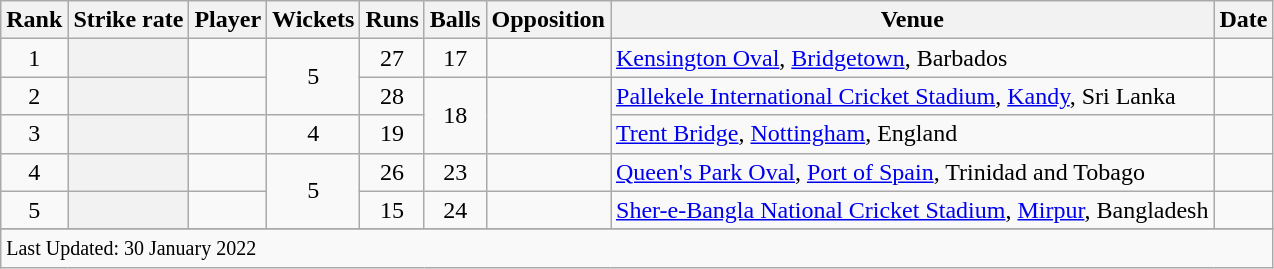<table class="wikitable plainrowheaders sortable">
<tr>
<th scope=col>Rank</th>
<th scope=col>Strike rate</th>
<th scope=col>Player</th>
<th scope=col>Wickets</th>
<th scope=col>Runs</th>
<th scope=col>Balls</th>
<th scope=col>Opposition</th>
<th scope=col>Venue</th>
<th scope=col>Date</th>
</tr>
<tr>
<td align=center>1</td>
<th scope=row style=text-align:center;></th>
<td></td>
<td align=center rowspan=2>5</td>
<td align=center>27</td>
<td align=center>17</td>
<td></td>
<td><a href='#'>Kensington Oval</a>, <a href='#'>Bridgetown</a>, Barbados</td>
<td></td>
</tr>
<tr>
<td align=center>2</td>
<th scope=row style=text-align:center;></th>
<td> </td>
<td align=center>28</td>
<td align=center rowspan=2>18</td>
<td rowspan=2></td>
<td><a href='#'>Pallekele International Cricket Stadium</a>, <a href='#'>Kandy</a>, Sri Lanka</td>
<td></td>
</tr>
<tr>
<td align=center>3</td>
<th scope=row style=text-align:center;></th>
<td> </td>
<td align=center>4</td>
<td align=center>19</td>
<td><a href='#'>Trent Bridge</a>, <a href='#'>Nottingham</a>, England</td>
<td> </td>
</tr>
<tr>
<td align=center>4</td>
<th scope=row style=text-align:center;></th>
<td></td>
<td align=center rowspan=2>5</td>
<td align=center>26</td>
<td align=center>23</td>
<td></td>
<td><a href='#'>Queen's Park Oval</a>, <a href='#'>Port of Spain</a>, Trinidad and Tobago</td>
<td></td>
</tr>
<tr>
<td align=center>5</td>
<th scope=row style=text-align:center;></th>
<td> </td>
<td align=center>15</td>
<td align=center>24</td>
<td></td>
<td><a href='#'>Sher-e-Bangla National Cricket Stadium</a>, <a href='#'>Mirpur</a>, Bangladesh</td>
<td></td>
</tr>
<tr>
</tr>
<tr class=sortbottom>
<td colspan=9><small>Last Updated: 30 January 2022</small></td>
</tr>
</table>
